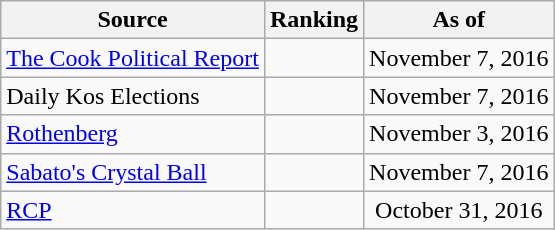<table class="wikitable" style="text-align:center">
<tr>
<th>Source</th>
<th>Ranking</th>
<th>As of</th>
</tr>
<tr>
<td align=left><a href='#'>The Cook Political Report</a></td>
<td></td>
<td>November 7, 2016</td>
</tr>
<tr>
<td align=left>Daily Kos Elections</td>
<td></td>
<td>November 7, 2016</td>
</tr>
<tr>
<td align=left><a href='#'>Rothenberg</a></td>
<td></td>
<td>November 3, 2016</td>
</tr>
<tr>
<td align=left><a href='#'>Sabato's Crystal Ball</a></td>
<td></td>
<td>November 7, 2016</td>
</tr>
<tr>
<td align="left"><a href='#'>RCP</a></td>
<td></td>
<td>October 31, 2016</td>
</tr>
</table>
